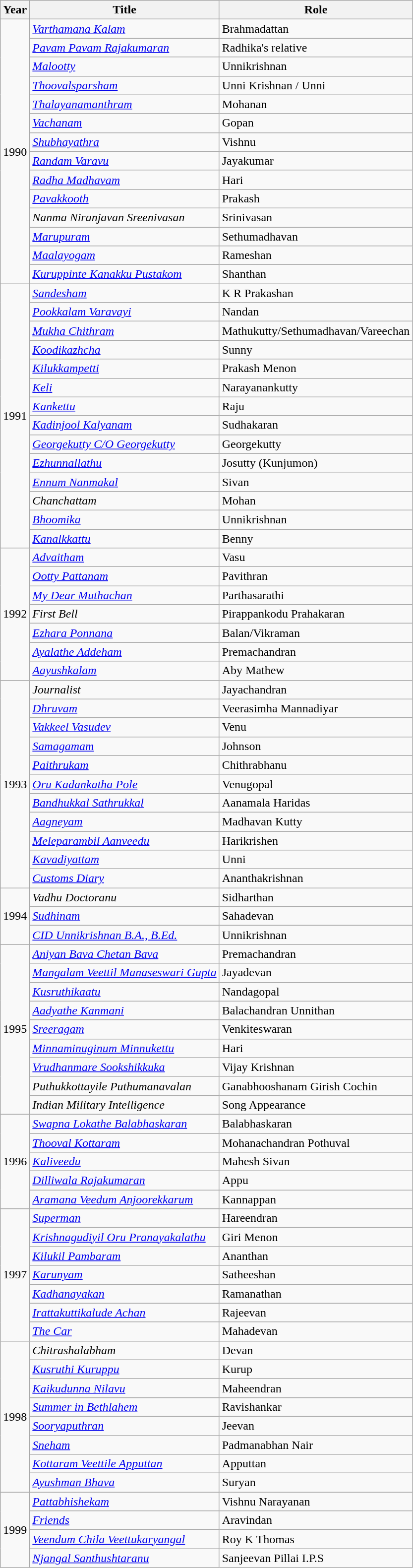<table class="wikitable sortable">
<tr>
<th scope="col">Year</th>
<th scope="col">Title</th>
<th scope="col">Role</th>
</tr>
<tr>
<td rowspan="14">1990</td>
<td><em><a href='#'>Varthamana Kalam</a></em></td>
<td>Brahmadattan</td>
</tr>
<tr>
<td><em><a href='#'>Pavam Pavam Rajakumaran</a></em></td>
<td>Radhika's relative</td>
</tr>
<tr>
<td><em><a href='#'>Malootty</a></em></td>
<td>Unnikrishnan</td>
</tr>
<tr>
<td><em><a href='#'>Thoovalsparsham</a></em></td>
<td>Unni Krishnan / Unni</td>
</tr>
<tr>
<td><em><a href='#'>Thalayanamanthram</a></em></td>
<td>Mohanan</td>
</tr>
<tr>
<td><em><a href='#'>Vachanam</a></em></td>
<td>Gopan</td>
</tr>
<tr>
<td><em><a href='#'>Shubhayathra</a></em></td>
<td>Vishnu</td>
</tr>
<tr>
<td><em><a href='#'>Randam Varavu</a></em></td>
<td>Jayakumar</td>
</tr>
<tr>
<td><em><a href='#'>Radha Madhavam</a></em></td>
<td>Hari</td>
</tr>
<tr>
<td><em><a href='#'>Pavakkooth</a></em></td>
<td>Prakash</td>
</tr>
<tr>
<td><em>Nanma Niranjavan Sreenivasan</em></td>
<td>Srinivasan</td>
</tr>
<tr>
<td><em><a href='#'>Marupuram</a></em></td>
<td>Sethumadhavan</td>
</tr>
<tr>
<td><em><a href='#'>Maalayogam</a></em></td>
<td>Rameshan</td>
</tr>
<tr>
<td><em><a href='#'>Kuruppinte Kanakku Pustakom</a></em></td>
<td>Shanthan</td>
</tr>
<tr>
<td rowspan="14">1991</td>
<td><em><a href='#'>Sandesham</a></em></td>
<td>K R Prakashan</td>
</tr>
<tr>
<td><em><a href='#'>Pookkalam Varavayi</a></em></td>
<td>Nandan</td>
</tr>
<tr>
<td><em><a href='#'>Mukha Chithram</a></em></td>
<td>Mathukutty/Sethumadhavan/Vareechan</td>
</tr>
<tr>
<td><em><a href='#'>Koodikazhcha</a></em></td>
<td>Sunny</td>
</tr>
<tr>
<td><em><a href='#'>Kilukkampetti</a></em></td>
<td>Prakash Menon</td>
</tr>
<tr>
<td><em><a href='#'>Keli</a></em></td>
<td>Narayanankutty</td>
</tr>
<tr>
<td><em><a href='#'>Kankettu</a></em></td>
<td>Raju</td>
</tr>
<tr>
<td><em><a href='#'>Kadinjool Kalyanam</a></em></td>
<td>Sudhakaran</td>
</tr>
<tr>
<td><em><a href='#'>Georgekutty C/O Georgekutty</a></em></td>
<td>Georgekutty</td>
</tr>
<tr>
<td><em><a href='#'>Ezhunnallathu</a></em></td>
<td>Josutty (Kunjumon)</td>
</tr>
<tr>
<td><em><a href='#'>Ennum Nanmakal</a></em></td>
<td>Sivan</td>
</tr>
<tr>
<td><em>Chanchattam</em></td>
<td>Mohan</td>
</tr>
<tr>
<td><em><a href='#'>Bhoomika</a></em></td>
<td>Unnikrishnan</td>
</tr>
<tr>
<td><em><a href='#'>Kanalkkattu</a></em></td>
<td>Benny</td>
</tr>
<tr>
<td rowspan="7">1992</td>
<td><em><a href='#'>Advaitham</a></em></td>
<td>Vasu</td>
</tr>
<tr>
<td><em><a href='#'>Ootty Pattanam</a></em></td>
<td>Pavithran</td>
</tr>
<tr>
<td><em><a href='#'>My Dear Muthachan</a></em></td>
<td>Parthasarathi</td>
</tr>
<tr>
<td><em>First Bell</em></td>
<td>Pirappankodu Prahakaran</td>
</tr>
<tr>
<td><em><a href='#'>Ezhara Ponnana</a></em></td>
<td>Balan/Vikraman</td>
</tr>
<tr>
<td><em><a href='#'>Ayalathe Addeham</a></em></td>
<td>Premachandran</td>
</tr>
<tr>
<td><em><a href='#'>Aayushkalam</a></em></td>
<td>Aby Mathew</td>
</tr>
<tr>
<td rowspan="11">1993</td>
<td><em>Journalist</em></td>
<td>Jayachandran</td>
</tr>
<tr>
<td><em><a href='#'>Dhruvam</a></em></td>
<td>Veerasimha Mannadiyar</td>
</tr>
<tr>
<td><em><a href='#'>Vakkeel Vasudev</a></em></td>
<td>Venu</td>
</tr>
<tr>
<td><em><a href='#'>Samagamam</a></em></td>
<td>Johnson</td>
</tr>
<tr>
<td><em><a href='#'>Paithrukam</a></em></td>
<td>Chithrabhanu</td>
</tr>
<tr>
<td><em><a href='#'>Oru Kadankatha Pole</a></em></td>
<td>Venugopal</td>
</tr>
<tr>
<td><em><a href='#'>Bandhukkal Sathrukkal</a></em></td>
<td>Aanamala Haridas</td>
</tr>
<tr>
<td><em><a href='#'>Aagneyam</a></em></td>
<td>Madhavan Kutty</td>
</tr>
<tr>
<td><em><a href='#'>Meleparambil Aanveedu</a></em></td>
<td>Harikrishen</td>
</tr>
<tr>
<td><em><a href='#'>Kavadiyattam</a></em></td>
<td>Unni</td>
</tr>
<tr>
<td><em><a href='#'>Customs Diary</a></em></td>
<td>Ananthakrishnan</td>
</tr>
<tr>
<td rowspan="3">1994</td>
<td><em>Vadhu Doctoranu</em></td>
<td>Sidharthan</td>
</tr>
<tr>
<td><em><a href='#'>Sudhinam</a></em></td>
<td>Sahadevan</td>
</tr>
<tr>
<td><em><a href='#'>CID Unnikrishnan B.A., B.Ed.</a></em></td>
<td>Unnikrishnan</td>
</tr>
<tr>
<td rowspan="9">1995</td>
<td><em><a href='#'>Aniyan Bava Chetan Bava</a></em></td>
<td>Premachandran</td>
</tr>
<tr>
<td><em><a href='#'>Mangalam Veettil Manaseswari Gupta</a></em></td>
<td>Jayadevan</td>
</tr>
<tr>
<td><em><a href='#'>Kusruthikaatu</a></em></td>
<td>Nandagopal</td>
</tr>
<tr>
<td><em><a href='#'>Aadyathe Kanmani</a></em></td>
<td>Balachandran Unnithan</td>
</tr>
<tr>
<td><em><a href='#'>Sreeragam</a></em></td>
<td>Venkiteswaran</td>
</tr>
<tr>
<td><em><a href='#'>Minnaminuginum Minnukettu</a></em></td>
<td>Hari</td>
</tr>
<tr>
<td><em><a href='#'>Vrudhanmare Sookshikkuka</a></em></td>
<td>Vijay Krishnan</td>
</tr>
<tr>
<td><em>Puthukkottayile Puthumanavalan</em></td>
<td>Ganabhooshanam Girish Cochin</td>
</tr>
<tr>
<td><em>Indian Military Intelligence</em></td>
<td>Song Appearance</td>
</tr>
<tr>
<td rowspan="5">1996</td>
<td><em><a href='#'>Swapna Lokathe Balabhaskaran</a></em></td>
<td>Balabhaskaran</td>
</tr>
<tr>
<td><em><a href='#'>Thooval Kottaram</a></em></td>
<td>Mohanachandran Pothuval</td>
</tr>
<tr>
<td><em><a href='#'>Kaliveedu</a></em></td>
<td>Mahesh Sivan</td>
</tr>
<tr>
<td><em><a href='#'>Dilliwala Rajakumaran</a></em></td>
<td>Appu</td>
</tr>
<tr>
<td><em><a href='#'>Aramana Veedum Anjoorekkarum</a></em></td>
<td>Kannappan</td>
</tr>
<tr>
<td rowspan="7">1997</td>
<td><em><a href='#'>Superman</a></em></td>
<td>Hareendran</td>
</tr>
<tr>
<td><em><a href='#'>Krishnagudiyil Oru Pranayakalathu</a></em></td>
<td>Giri Menon</td>
</tr>
<tr>
<td><em><a href='#'>Kilukil Pambaram</a></em></td>
<td>Ananthan</td>
</tr>
<tr>
<td><em><a href='#'>Karunyam</a></em></td>
<td>Satheeshan</td>
</tr>
<tr>
<td><em><a href='#'>Kadhanayakan</a></em></td>
<td>Ramanathan</td>
</tr>
<tr>
<td><em><a href='#'>Irattakuttikalude Achan</a></em></td>
<td>Rajeevan</td>
</tr>
<tr>
<td><em><a href='#'>The Car</a></em></td>
<td>Mahadevan</td>
</tr>
<tr>
<td rowspan="8">1998</td>
<td><em>Chitrashalabham</em></td>
<td>Devan</td>
</tr>
<tr>
<td><em><a href='#'>Kusruthi Kuruppu</a></em></td>
<td>Kurup</td>
</tr>
<tr>
<td><em><a href='#'>Kaikudunna Nilavu</a></em></td>
<td>Maheendran</td>
</tr>
<tr>
<td><em><a href='#'>Summer in Bethlahem</a></em></td>
<td>Ravishankar</td>
</tr>
<tr>
<td><em><a href='#'>Sooryaputhran</a></em></td>
<td>Jeevan</td>
</tr>
<tr>
<td><em><a href='#'>Sneham</a></em></td>
<td>Padmanabhan Nair</td>
</tr>
<tr>
<td><em><a href='#'>Kottaram Veettile Apputtan</a></em></td>
<td>Apputtan</td>
</tr>
<tr>
<td><em><a href='#'>Ayushman Bhava</a></em></td>
<td>Suryan</td>
</tr>
<tr>
<td rowspan="4">1999</td>
<td><em><a href='#'>Pattabhishekam</a></em></td>
<td>Vishnu Narayanan</td>
</tr>
<tr>
<td><em><a href='#'>Friends</a></em></td>
<td>Aravindan</td>
</tr>
<tr>
<td><em><a href='#'>Veendum Chila Veettukaryangal</a></em></td>
<td>Roy K Thomas</td>
</tr>
<tr>
<td><em><a href='#'>Njangal Santhushtaranu</a></em></td>
<td>Sanjeevan Pillai I.P.S</td>
</tr>
</table>
